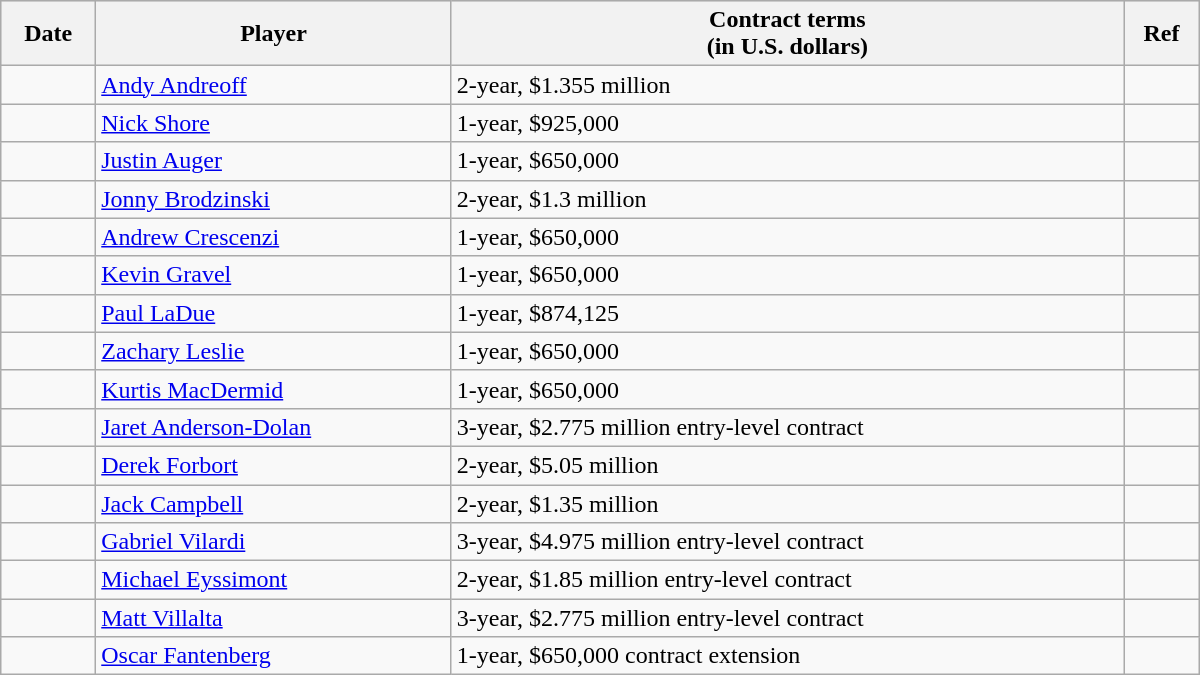<table class="wikitable" style="width:50em; padding:3px;;">
<tr style="background:#ddd;">
<th>Date</th>
<th>Player</th>
<th>Contract terms<br>(in U.S. dollars)</th>
<th>Ref</th>
</tr>
<tr>
<td></td>
<td><a href='#'>Andy Andreoff</a></td>
<td>2-year, $1.355 million</td>
<td></td>
</tr>
<tr>
<td></td>
<td><a href='#'>Nick Shore</a></td>
<td>1-year, $925,000</td>
<td></td>
</tr>
<tr>
<td></td>
<td><a href='#'>Justin Auger</a></td>
<td>1-year, $650,000</td>
<td></td>
</tr>
<tr>
<td></td>
<td><a href='#'>Jonny Brodzinski</a></td>
<td>2-year, $1.3 million</td>
<td></td>
</tr>
<tr>
<td></td>
<td><a href='#'>Andrew Crescenzi</a></td>
<td>1-year, $650,000</td>
<td></td>
</tr>
<tr>
<td></td>
<td><a href='#'>Kevin Gravel</a></td>
<td>1-year, $650,000</td>
<td></td>
</tr>
<tr>
<td></td>
<td><a href='#'>Paul LaDue</a></td>
<td>1-year, $874,125</td>
<td></td>
</tr>
<tr>
<td></td>
<td><a href='#'>Zachary Leslie</a></td>
<td>1-year, $650,000</td>
<td></td>
</tr>
<tr>
<td></td>
<td><a href='#'>Kurtis MacDermid</a></td>
<td>1-year, $650,000</td>
<td></td>
</tr>
<tr>
<td></td>
<td><a href='#'>Jaret Anderson-Dolan</a></td>
<td>3-year, $2.775 million entry-level contract</td>
<td></td>
</tr>
<tr>
<td></td>
<td><a href='#'>Derek Forbort</a></td>
<td>2-year, $5.05 million</td>
<td></td>
</tr>
<tr>
<td></td>
<td><a href='#'>Jack Campbell</a></td>
<td>2-year, $1.35 million</td>
<td></td>
</tr>
<tr>
<td></td>
<td><a href='#'>Gabriel Vilardi</a></td>
<td>3-year, $4.975 million entry-level contract</td>
<td></td>
</tr>
<tr>
<td></td>
<td><a href='#'>Michael Eyssimont</a></td>
<td>2-year, $1.85 million entry-level contract</td>
<td></td>
</tr>
<tr>
<td></td>
<td><a href='#'>Matt Villalta</a></td>
<td>3-year, $2.775 million entry-level contract</td>
<td></td>
</tr>
<tr>
<td></td>
<td><a href='#'>Oscar Fantenberg</a></td>
<td>1-year, $650,000 contract extension</td>
<td></td>
</tr>
</table>
